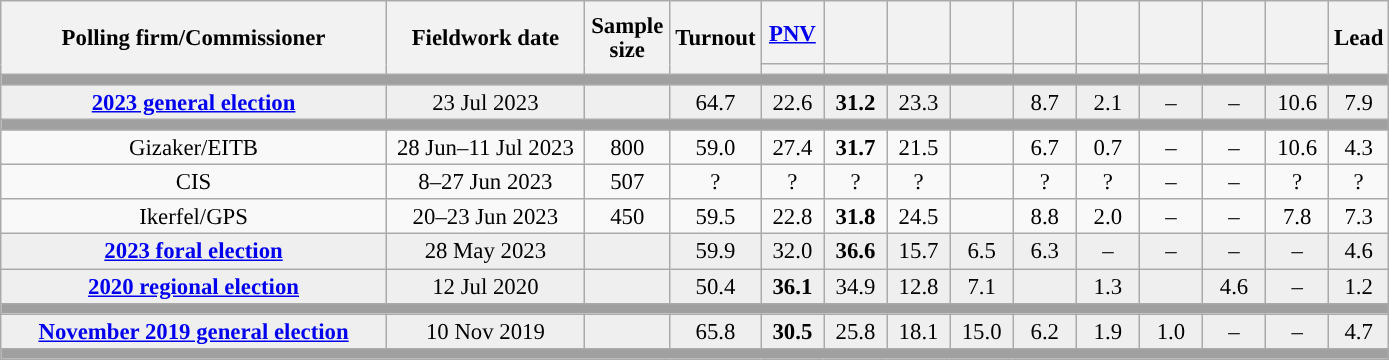<table class="wikitable collapsible collapsed" style="text-align:center; font-size:95%; line-height:16px;">
<tr style="height:42px;">
<th style="width:250px;" rowspan="2">Polling firm/Commissioner</th>
<th style="width:125px;" rowspan="2">Fieldwork date</th>
<th style="width:50px;" rowspan="2">Sample size</th>
<th style="width:45px;" rowspan="2">Turnout</th>
<th style="width:35px;"><a href='#'>PNV</a></th>
<th style="width:35px;"></th>
<th style="width:35px;"></th>
<th style="width:35px;"></th>
<th style="width:35px;"></th>
<th style="width:35px;"></th>
<th style="width:35px;"></th>
<th style="width:35px;"></th>
<th style="width:35px;"></th>
<th style="width:30px;" rowspan="2">Lead</th>
</tr>
<tr>
<th style="color:inherit;background:"></th>
<th style="color:inherit;background:"></th>
<th style="color:inherit;background:"></th>
<th style="color:inherit;background:"></th>
<th style="color:inherit;background:"></th>
<th style="color:inherit;background:"></th>
<th style="color:inherit;background:"></th>
<th style="color:inherit;background:"></th>
<th style="color:inherit;background:"></th>
</tr>
<tr>
<td colspan="14" style="background:#A0A0A0"></td>
</tr>
<tr style="background:#EFEFEF;">
<td><strong><a href='#'>2023 general election</a></strong></td>
<td>23 Jul 2023</td>
<td></td>
<td>64.7</td>
<td>22.6<br></td>
<td><strong>31.2</strong><br></td>
<td>23.3<br></td>
<td></td>
<td>8.7<br></td>
<td>2.1<br></td>
<td>–</td>
<td>–</td>
<td>10.6<br></td>
<td style="background:">7.9</td>
</tr>
<tr>
<td colspan="14" style="background:#A0A0A0"></td>
</tr>
<tr>
<td>Gizaker/EITB</td>
<td>28 Jun–11 Jul 2023</td>
<td>800</td>
<td>59.0</td>
<td>27.4<br></td>
<td><strong>31.7</strong><br></td>
<td>21.5<br></td>
<td></td>
<td>6.7<br></td>
<td>0.7<br></td>
<td>–</td>
<td>–</td>
<td>10.6<br></td>
<td style="background:">4.3</td>
</tr>
<tr>
<td>CIS</td>
<td>8–27 Jun 2023</td>
<td>507</td>
<td>?</td>
<td>?<br></td>
<td>?<br></td>
<td>?<br></td>
<td></td>
<td>?<br></td>
<td>?<br></td>
<td>–</td>
<td>–</td>
<td>?<br></td>
<td style="background:">?</td>
</tr>
<tr>
<td>Ikerfel/GPS</td>
<td>20–23 Jun 2023</td>
<td>450</td>
<td>59.5</td>
<td>22.8<br></td>
<td><strong>31.8</strong><br></td>
<td>24.5<br></td>
<td></td>
<td>8.8<br></td>
<td>2.0<br></td>
<td>–</td>
<td>–</td>
<td>7.8<br></td>
<td style="background:">7.3</td>
</tr>
<tr style="background:#EFEFEF;">
<td><strong><a href='#'>2023 foral election</a></strong></td>
<td>28 May 2023</td>
<td></td>
<td>59.9</td>
<td>32.0<br></td>
<td><strong>36.6</strong><br></td>
<td>15.7<br></td>
<td>6.5<br></td>
<td>6.3<br></td>
<td>–</td>
<td>–</td>
<td>–</td>
<td>–</td>
<td style="background:">4.6</td>
</tr>
<tr style="background:#EFEFEF;">
<td><strong><a href='#'>2020 regional election</a></strong></td>
<td>12 Jul 2020</td>
<td></td>
<td>50.4</td>
<td><strong>36.1</strong><br></td>
<td>34.9<br></td>
<td>12.8<br></td>
<td>7.1<br></td>
<td></td>
<td>1.3<br></td>
<td></td>
<td>4.6<br></td>
<td>–</td>
<td style="background:">1.2</td>
</tr>
<tr>
<td colspan="14" style="background:#A0A0A0"></td>
</tr>
<tr style="background:#EFEFEF;">
<td><strong><a href='#'>November 2019 general election</a></strong></td>
<td>10 Nov 2019</td>
<td></td>
<td>65.8</td>
<td><strong>30.5</strong><br></td>
<td>25.8<br></td>
<td>18.1<br></td>
<td>15.0<br></td>
<td>6.2<br></td>
<td>1.9<br></td>
<td>1.0<br></td>
<td>–</td>
<td>–</td>
<td style="background:">4.7</td>
</tr>
<tr>
<td colspan="14" style="background:#A0A0A0"></td>
</tr>
</table>
